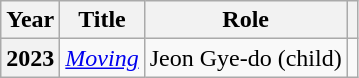<table class="wikitable sortable plainrowheaders">
<tr>
<th scope="col">Year</th>
<th scope="col">Title</th>
<th scope="col">Role</th>
<th scope="col" class="unsortable"></th>
</tr>
<tr>
<th scope="row">2023</th>
<td><em><a href='#'>Moving</a></em></td>
<td>Jeon Gye-do (child)</td>
<td></td>
</tr>
</table>
